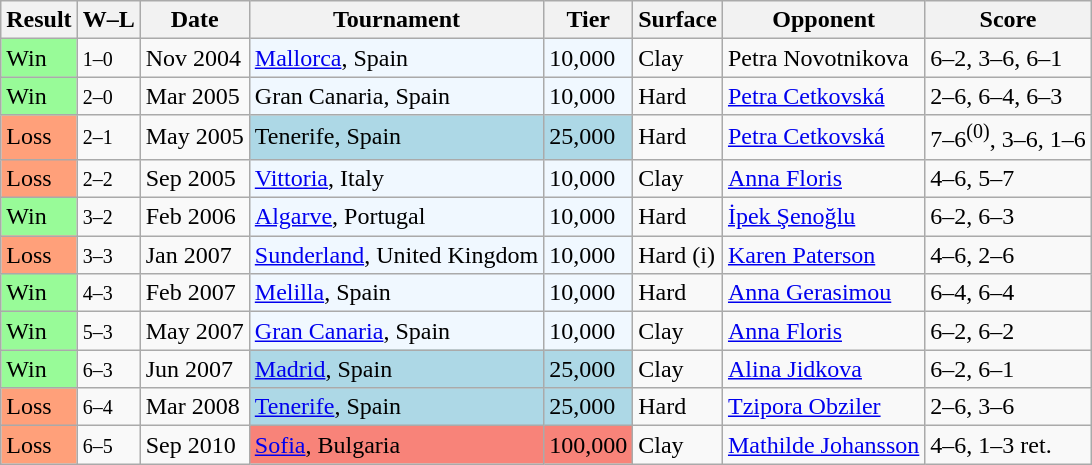<table class="sortable wikitable">
<tr>
<th>Result</th>
<th class=unsortable>W–L</th>
<th>Date</th>
<th>Tournament</th>
<th>Tier</th>
<th>Surface</th>
<th>Opponent</th>
<th class=unsortable>Score</th>
</tr>
<tr>
<td bgcolor="98FB98">Win</td>
<td><small>1–0</small></td>
<td>Nov 2004</td>
<td style="background:#f0f8ff;"><a href='#'>Mallorca</a>, Spain</td>
<td style="background:#f0f8ff;">10,000</td>
<td>Clay</td>
<td> Petra Novotnikova</td>
<td>6–2, 3–6, 6–1</td>
</tr>
<tr>
<td bgcolor="98FB98">Win</td>
<td><small>2–0</small></td>
<td>Mar 2005</td>
<td style="background:#f0f8ff;">Gran Canaria, Spain</td>
<td style="background:#f0f8ff;">10,000</td>
<td>Hard</td>
<td> <a href='#'>Petra Cetkovská</a></td>
<td>2–6, 6–4, 6–3</td>
</tr>
<tr>
<td bgcolor="FFA07A">Loss</td>
<td><small>2–1</small></td>
<td>May 2005</td>
<td style="background:lightblue;">Tenerife, Spain</td>
<td style="background:lightblue;">25,000</td>
<td>Hard</td>
<td> <a href='#'>Petra Cetkovská</a></td>
<td>7–6<sup>(0)</sup>, 3–6, 1–6</td>
</tr>
<tr>
<td bgcolor="FFA07A">Loss</td>
<td><small>2–2</small></td>
<td>Sep 2005</td>
<td style="background:#f0f8ff;"><a href='#'>Vittoria</a>, Italy</td>
<td style="background:#f0f8ff;">10,000</td>
<td>Clay</td>
<td> <a href='#'>Anna Floris</a></td>
<td>4–6, 5–7</td>
</tr>
<tr>
<td bgcolor="98FB98">Win</td>
<td><small>3–2</small></td>
<td>Feb 2006</td>
<td style="background:#f0f8ff;"><a href='#'>Algarve</a>, Portugal</td>
<td style="background:#f0f8ff;">10,000</td>
<td>Hard</td>
<td> <a href='#'>İpek Şenoğlu</a></td>
<td>6–2, 6–3</td>
</tr>
<tr>
<td bgcolor="FFA07A">Loss</td>
<td><small>3–3</small></td>
<td>Jan 2007</td>
<td style="background:#f0f8ff;"><a href='#'>Sunderland</a>, United Kingdom</td>
<td style="background:#f0f8ff;">10,000</td>
<td>Hard (i)</td>
<td> <a href='#'>Karen Paterson</a></td>
<td>4–6, 2–6</td>
</tr>
<tr>
<td bgcolor="98FB98">Win</td>
<td><small>4–3</small></td>
<td>Feb 2007</td>
<td style="background:#f0f8ff;"><a href='#'>Melilla</a>, Spain</td>
<td style="background:#f0f8ff;">10,000</td>
<td>Hard</td>
<td> <a href='#'>Anna Gerasimou</a></td>
<td>6–4, 6–4</td>
</tr>
<tr>
<td bgcolor="98FB98">Win</td>
<td><small>5–3</small></td>
<td>May 2007</td>
<td style="background:#f0f8ff;"><a href='#'>Gran Canaria</a>, Spain</td>
<td style="background:#f0f8ff;">10,000</td>
<td>Clay</td>
<td> <a href='#'>Anna Floris</a></td>
<td>6–2, 6–2</td>
</tr>
<tr>
<td bgcolor="98FB98">Win</td>
<td><small>6–3</small></td>
<td>Jun 2007</td>
<td style="background:lightblue;"><a href='#'>Madrid</a>, Spain</td>
<td style="background:lightblue;">25,000</td>
<td>Clay</td>
<td> <a href='#'>Alina Jidkova</a></td>
<td>6–2, 6–1</td>
</tr>
<tr>
<td bgcolor="FFA07A">Loss</td>
<td><small>6–4</small></td>
<td>Mar 2008</td>
<td style="background:lightblue;"><a href='#'>Tenerife</a>, Spain</td>
<td style="background:lightblue;">25,000</td>
<td>Hard</td>
<td> <a href='#'>Tzipora Obziler</a></td>
<td>2–6, 3–6</td>
</tr>
<tr>
<td bgcolor="FFA07A">Loss</td>
<td><small>6–5</small></td>
<td>Sep 2010</td>
<td bgcolor=#F88379><a href='#'>Sofia</a>, Bulgaria</td>
<td bgcolor=#F88379>100,000</td>
<td>Clay</td>
<td> <a href='#'>Mathilde Johansson</a></td>
<td>4–6, 1–3 ret.</td>
</tr>
</table>
